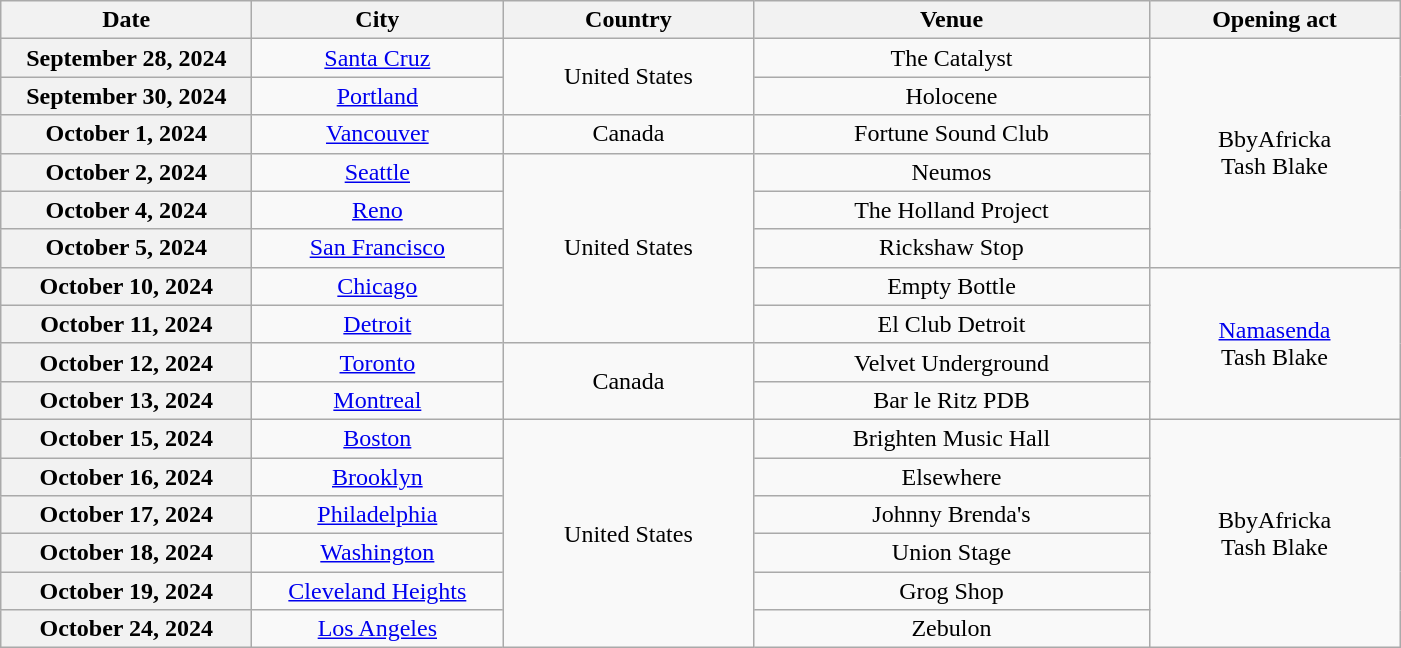<table class="wikitable plainrowheaders" style="text-align: center;">
<tr>
<th scope="col" style="width:10em;">Date</th>
<th scope="col" style="width:10em;">City</th>
<th scope="col" style="width:10em;">Country</th>
<th scope="col" style="width:16em;">Venue</th>
<th scope="col" style="width:10em;">Opening act</th>
</tr>
<tr>
<th scope="row" style="text-align:center;">September 28, 2024</th>
<td><a href='#'>Santa Cruz</a></td>
<td rowspan="2">United States</td>
<td>The Catalyst</td>
<td rowspan="6">BbyAfricka<br>Tash Blake</td>
</tr>
<tr>
<th scope="row" style="text-align:center;">September 30, 2024</th>
<td><a href='#'>Portland</a></td>
<td>Holocene</td>
</tr>
<tr>
<th scope="row" style="text-align:center;">October 1, 2024</th>
<td><a href='#'>Vancouver</a></td>
<td>Canada</td>
<td>Fortune Sound Club</td>
</tr>
<tr>
<th scope="row" style="text-align:center;">October 2, 2024</th>
<td><a href='#'>Seattle</a></td>
<td rowspan="5">United States</td>
<td>Neumos</td>
</tr>
<tr>
<th scope="row" style="text-align:center;">October 4, 2024</th>
<td><a href='#'>Reno</a></td>
<td>The Holland Project</td>
</tr>
<tr>
<th scope="row" style="text-align:center;">October 5, 2024</th>
<td><a href='#'>San Francisco</a></td>
<td>Rickshaw Stop</td>
</tr>
<tr>
<th scope="row" style="text-align:center;">October 10, 2024</th>
<td><a href='#'>Chicago</a></td>
<td>Empty Bottle</td>
<td rowspan="4"><a href='#'>Namasenda</a><br>Tash Blake</td>
</tr>
<tr>
<th scope="row" style="text-align:center;">October 11, 2024</th>
<td><a href='#'>Detroit</a></td>
<td>El Club Detroit</td>
</tr>
<tr>
<th scope="row" style="text-align:center;">October 12, 2024</th>
<td><a href='#'>Toronto</a></td>
<td rowspan="2">Canada</td>
<td>Velvet Underground</td>
</tr>
<tr>
<th scope="row" style="text-align:center;">October 13, 2024</th>
<td><a href='#'>Montreal</a></td>
<td>Bar le Ritz PDB</td>
</tr>
<tr>
<th scope="row" style="text-align:center;">October 15, 2024</th>
<td><a href='#'>Boston</a></td>
<td rowspan="6">United States</td>
<td>Brighten Music Hall</td>
<td rowspan="6">BbyAfricka<br>Tash Blake</td>
</tr>
<tr>
<th scope="row" style="text-align:center;">October 16, 2024</th>
<td><a href='#'>Brooklyn</a></td>
<td>Elsewhere</td>
</tr>
<tr>
<th scope="row" style="text-align:center;">October 17, 2024</th>
<td><a href='#'>Philadelphia</a></td>
<td>Johnny Brenda's</td>
</tr>
<tr>
<th scope="row" style="text-align:center;">October 18, 2024</th>
<td><a href='#'>Washington</a></td>
<td>Union Stage</td>
</tr>
<tr>
<th scope="row" style="text-align:center;">October 19, 2024</th>
<td><a href='#'>Cleveland Heights</a></td>
<td>Grog Shop</td>
</tr>
<tr>
<th scope="row" style="text-align:center;">October 24, 2024</th>
<td><a href='#'>Los Angeles</a></td>
<td>Zebulon</td>
</tr>
</table>
